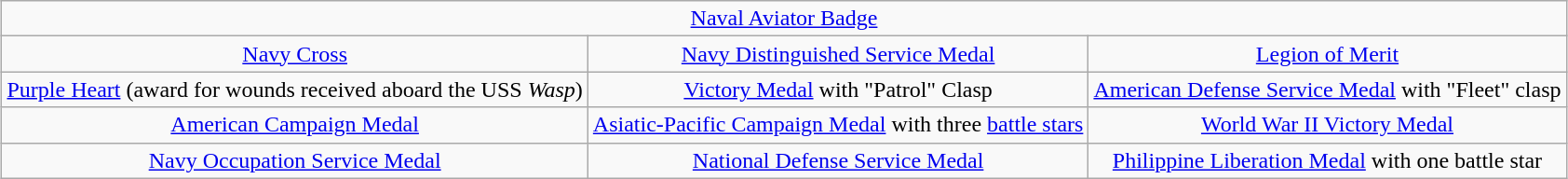<table class="wikitable" style="margin:1em auto; text-align:center;">
<tr>
<td colspan="3"><a href='#'>Naval Aviator Badge</a></td>
</tr>
<tr>
<td><a href='#'>Navy Cross</a></td>
<td><a href='#'>Navy Distinguished Service Medal</a></td>
<td><a href='#'>Legion of Merit</a></td>
</tr>
<tr>
<td><a href='#'>Purple Heart</a> (award for wounds received aboard the USS <em>Wasp</em>)</td>
<td><a href='#'>Victory Medal</a> with "Patrol" Clasp</td>
<td><a href='#'>American Defense Service Medal</a> with "Fleet" clasp</td>
</tr>
<tr>
<td><a href='#'>American Campaign Medal</a></td>
<td><a href='#'>Asiatic-Pacific Campaign Medal</a> with three <a href='#'>battle stars</a></td>
<td><a href='#'>World War II Victory Medal</a></td>
</tr>
<tr>
<td><a href='#'>Navy Occupation Service Medal</a></td>
<td><a href='#'>National Defense Service Medal</a></td>
<td><a href='#'>Philippine Liberation Medal</a> with one battle star</td>
</tr>
</table>
